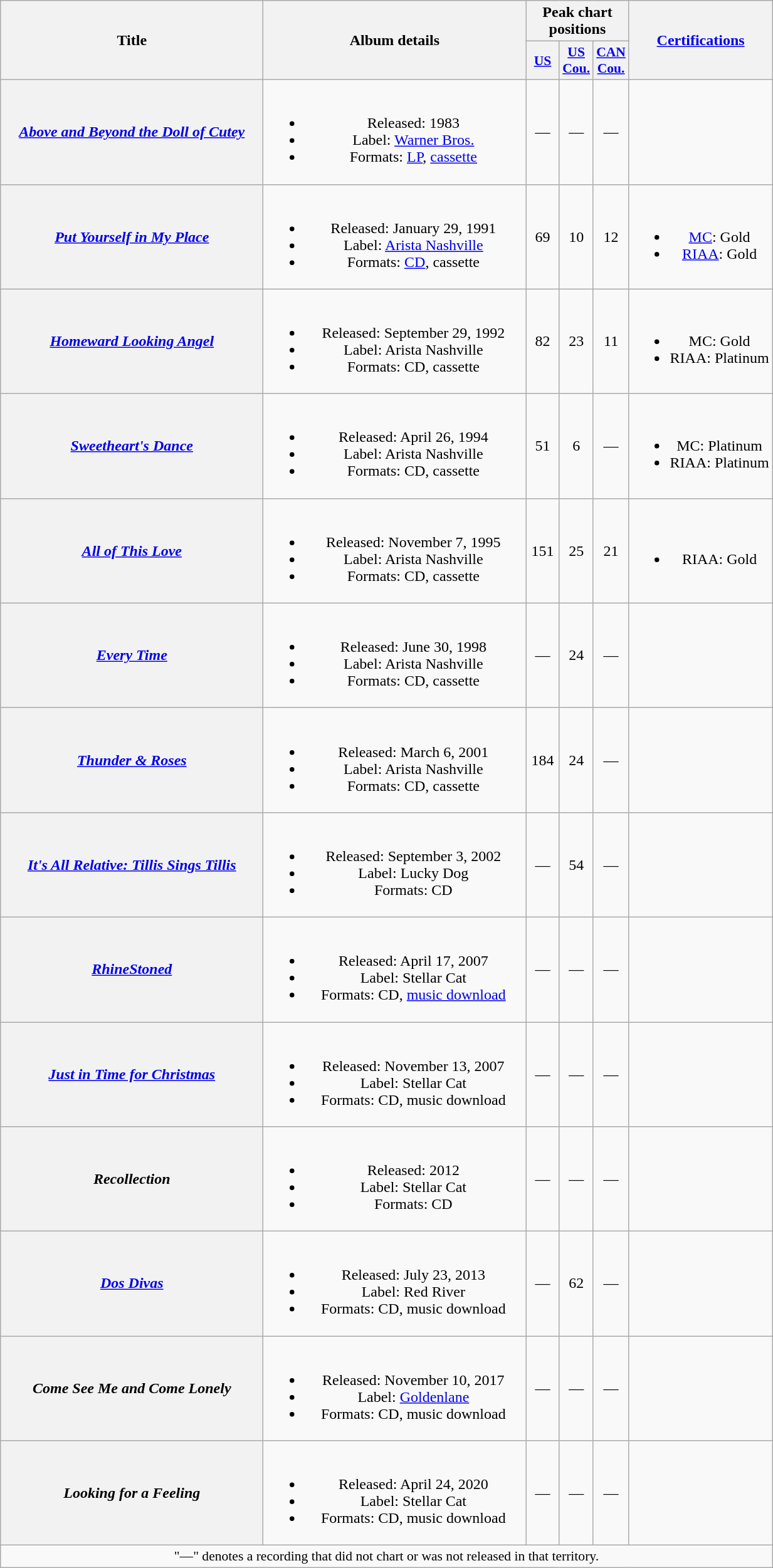<table class="wikitable plainrowheaders" style="text-align:center;" border="1">
<tr>
<th scope="col" rowspan="2" style="width:17em;">Title</th>
<th scope="col" rowspan="2" style="width:17em;">Album details</th>
<th scope="col" colspan="3">Peak chart<br>positions</th>
<th scope="col" rowspan="2"><a href='#'>Certifications</a></th>
</tr>
<tr>
<th scope="col" style="width:2em;font-size:90%;"><a href='#'>US</a><br></th>
<th scope="col" style="width:2em;font-size:90%;"><a href='#'>US<br>Cou.</a><br></th>
<th scope="col" style="width:2em;font-size:90%;"><a href='#'>CAN<br>Cou.</a><br></th>
</tr>
<tr>
<th scope="row"><em><a href='#'>Above and Beyond the Doll of Cutey</a></em></th>
<td><br><ul><li>Released: 1983</li><li>Label: <a href='#'>Warner Bros.</a></li><li>Formats: <a href='#'>LP</a>, <a href='#'>cassette</a></li></ul></td>
<td>—</td>
<td>—</td>
<td>—</td>
<td></td>
</tr>
<tr>
<th scope="row"><em><a href='#'>Put Yourself in My Place</a></em></th>
<td><br><ul><li>Released: January 29, 1991</li><li>Label: <a href='#'>Arista Nashville</a></li><li>Formats: <a href='#'>CD</a>, cassette</li></ul></td>
<td>69</td>
<td>10</td>
<td>12</td>
<td><br><ul><li><a href='#'>MC</a>: Gold</li><li><a href='#'>RIAA</a>: Gold</li></ul></td>
</tr>
<tr>
<th scope="row"><em><a href='#'>Homeward Looking Angel</a></em></th>
<td><br><ul><li>Released: September 29, 1992</li><li>Label: Arista Nashville</li><li>Formats: CD, cassette</li></ul></td>
<td>82</td>
<td>23</td>
<td>11</td>
<td><br><ul><li>MC: Gold</li><li>RIAA: Platinum</li></ul></td>
</tr>
<tr>
<th scope="row"><em><a href='#'>Sweetheart's Dance</a></em></th>
<td><br><ul><li>Released: April 26, 1994</li><li>Label: Arista Nashville</li><li>Formats: CD, cassette</li></ul></td>
<td>51</td>
<td>6</td>
<td>—</td>
<td><br><ul><li>MC: Platinum</li><li>RIAA: Platinum</li></ul></td>
</tr>
<tr>
<th scope="row"><em><a href='#'>All of This Love</a></em></th>
<td><br><ul><li>Released: November 7, 1995</li><li>Label: Arista Nashville</li><li>Formats: CD, cassette</li></ul></td>
<td>151</td>
<td>25</td>
<td>21</td>
<td><br><ul><li>RIAA: Gold</li></ul></td>
</tr>
<tr>
<th scope="row"><em><a href='#'>Every Time</a></em></th>
<td><br><ul><li>Released: June 30, 1998</li><li>Label: Arista Nashville</li><li>Formats: CD, cassette</li></ul></td>
<td>—</td>
<td>24</td>
<td>—</td>
<td></td>
</tr>
<tr>
<th scope="row"><em><a href='#'>Thunder & Roses</a></em></th>
<td><br><ul><li>Released: March 6, 2001</li><li>Label: Arista Nashville</li><li>Formats: CD, cassette</li></ul></td>
<td>184</td>
<td>24</td>
<td>—</td>
<td></td>
</tr>
<tr>
<th scope="row"><em><a href='#'>It's All Relative: Tillis Sings Tillis</a></em></th>
<td><br><ul><li>Released: September 3, 2002</li><li>Label: Lucky Dog</li><li>Formats: CD</li></ul></td>
<td>—</td>
<td>54</td>
<td>—</td>
<td></td>
</tr>
<tr>
<th scope="row"><em><a href='#'>RhineStoned</a></em></th>
<td><br><ul><li>Released: April 17, 2007</li><li>Label: Stellar Cat</li><li>Formats: CD, <a href='#'>music download</a></li></ul></td>
<td>—</td>
<td>—</td>
<td>—</td>
<td></td>
</tr>
<tr>
<th scope="row"><em><a href='#'>Just in Time for Christmas</a></em></th>
<td><br><ul><li>Released: November 13, 2007</li><li>Label: Stellar Cat</li><li>Formats: CD, music download</li></ul></td>
<td>—</td>
<td>—</td>
<td>—</td>
<td></td>
</tr>
<tr>
<th scope="row"><em>Recollection</em><br></th>
<td><br><ul><li>Released: 2012</li><li>Label: Stellar Cat</li><li>Formats: CD</li></ul></td>
<td>—</td>
<td>—</td>
<td>—</td>
<td></td>
</tr>
<tr>
<th scope="row"><em><a href='#'>Dos Divas</a></em><br></th>
<td><br><ul><li>Released: July 23, 2013</li><li>Label: Red River</li><li>Formats: CD, music download</li></ul></td>
<td>—</td>
<td>62</td>
<td>—</td>
<td></td>
</tr>
<tr>
<th scope="row"><em>Come See Me and Come Lonely</em><br></th>
<td><br><ul><li>Released: November 10, 2017</li><li>Label: <a href='#'>Goldenlane</a></li><li>Formats: CD, music download</li></ul></td>
<td>—</td>
<td>—</td>
<td>—</td>
<td></td>
</tr>
<tr>
<th scope="row"><em>Looking for a Feeling</em></th>
<td><br><ul><li>Released: April 24, 2020</li><li>Label: Stellar Cat</li><li>Formats: CD, music download</li></ul></td>
<td>—</td>
<td>—</td>
<td>—</td>
<td></td>
</tr>
<tr>
<td colspan="6" style="font-size:90%">"—" denotes a recording that did not chart or was not released in that territory.</td>
</tr>
</table>
